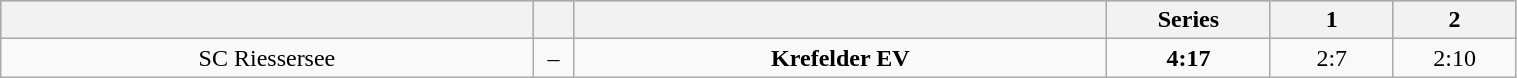<table class="wikitable" width="80%">
<tr style="background-color:#c0c0c0;">
<th style="width:32.5%;"></th>
<th style="width:2.5%;"></th>
<th style="width:32.5%;"></th>
<th style="width:10%;">Series</th>
<th style="width:7.5%;">1</th>
<th style="width:7.5%;">2</th>
</tr>
<tr align="center">
<td>SC Riessersee</td>
<td>–</td>
<td><strong>Krefelder EV</strong></td>
<td><strong>4:17</strong></td>
<td>2:7</td>
<td>2:10</td>
</tr>
</table>
